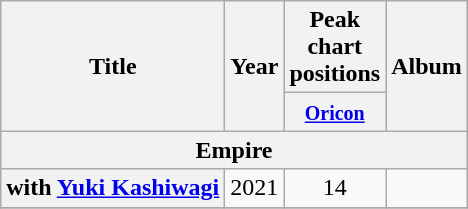<table class="wikitable plainrowheaders" style="text-align:center;">
<tr>
<th scope="col" rowspan="2">Title</th>
<th scope="col" rowspan="2">Year</th>
<th scope="col" colspan="1">Peak <br> chart <br> positions</th>
<th scope="col" rowspan="2">Album</th>
</tr>
<tr>
<th scope="col" style="width:2.5em;"><small><a href='#'>Oricon</a></small></th>
</tr>
<tr>
<th scope="col" colspan="4">Empire</th>
</tr>
<tr>
<th scope="row"> with <a href='#'>Yuki Kashiwagi</a></th>
<td>2021</td>
<td>14</td>
<td></td>
</tr>
<tr>
</tr>
</table>
